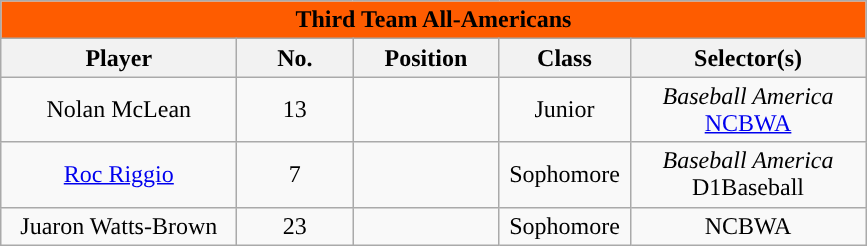<table class="wikitable" style="text-align:center">
<tr>
<td colspan="5" style= "background: #FE5C00; color:black"><strong>Third Team All-Americans</strong></td>
</tr>
<tr>
<th style="width:150px; ">Player</th>
<th style="width:70px; ">No.</th>
<th style="width:90px; ">Position</th>
<th style="width:80px; ">Class</th>
<th style="width:150px; ">Selector(s)</th>
</tr>
<tr>
<td>Nolan McLean</td>
<td>13</td>
<td></td>
<td>Junior</td>
<td><em>Baseball America</em><br><a href='#'>NCBWA</a></td>
</tr>
<tr>
<td><a href='#'>Roc Riggio</a></td>
<td>7</td>
<td></td>
<td>Sophomore</td>
<td><em>Baseball America</em><br>D1Baseball</td>
</tr>
<tr>
<td>Juaron Watts-Brown</td>
<td>23</td>
<td></td>
<td>Sophomore</td>
<td>NCBWA</td>
</tr>
</table>
